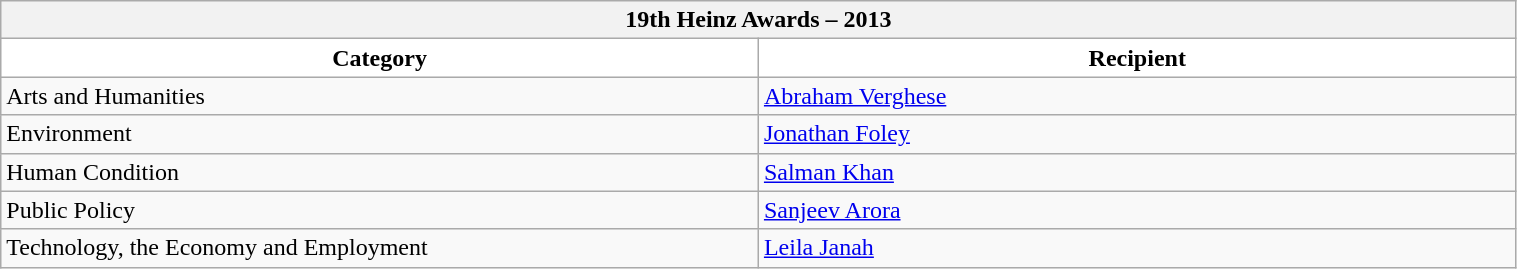<table class="wikitable" style="width:80%; text-align:left">
<tr>
<th style="background:cream" colspan=2><span>19th Heinz Awards – 2013</span></th>
</tr>
<tr>
<th style="background:white; width:40%">Category</th>
<th style="background:white; width:40%">Recipient</th>
</tr>
<tr>
<td>Arts and Humanities</td>
<td><a href='#'>Abraham Verghese</a></td>
</tr>
<tr>
<td>Environment</td>
<td><a href='#'>Jonathan Foley</a></td>
</tr>
<tr>
<td>Human Condition</td>
<td><a href='#'>Salman Khan</a></td>
</tr>
<tr>
<td>Public Policy</td>
<td><a href='#'>Sanjeev Arora</a></td>
</tr>
<tr>
<td>Technology, the Economy and Employment</td>
<td><a href='#'>Leila Janah</a></td>
</tr>
</table>
